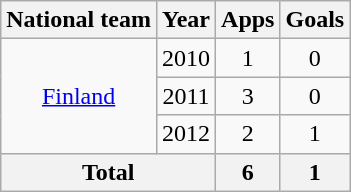<table class="wikitable" style="text-align:center">
<tr>
<th>National team</th>
<th>Year</th>
<th>Apps</th>
<th>Goals</th>
</tr>
<tr>
<td rowspan="3"><a href='#'>Finland</a></td>
<td>2010</td>
<td>1</td>
<td>0</td>
</tr>
<tr>
<td>2011</td>
<td>3</td>
<td>0</td>
</tr>
<tr>
<td>2012</td>
<td>2</td>
<td>1</td>
</tr>
<tr>
<th colspan="2">Total</th>
<th>6</th>
<th>1</th>
</tr>
</table>
